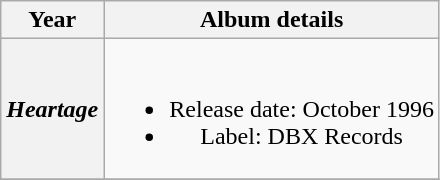<table class="wikitable" style="text-align:center;">
<tr>
<th>Year</th>
<th>Album details</th>
</tr>
<tr>
<th scope="row"><em>Heartage</em></th>
<td><br><ul><li>Release date: October 1996</li><li>Label: DBX Records</li></ul></td>
</tr>
<tr>
</tr>
</table>
